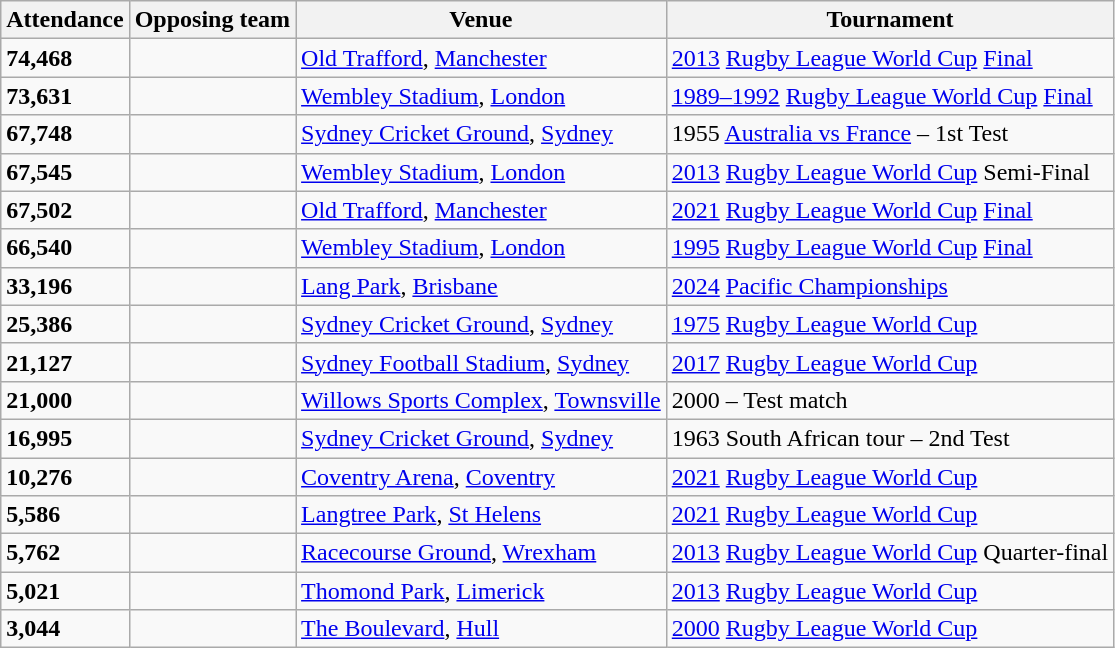<table class="wikitable">
<tr>
<th>Attendance</th>
<th>Opposing team</th>
<th>Venue</th>
<th>Tournament</th>
</tr>
<tr>
<td><strong>74,468</strong></td>
<td></td>
<td><a href='#'>Old Trafford</a>, <a href='#'>Manchester</a></td>
<td><a href='#'>2013</a> <a href='#'>Rugby League World Cup</a> <a href='#'>Final</a></td>
</tr>
<tr>
<td><strong>73,631</strong></td>
<td></td>
<td><a href='#'>Wembley Stadium</a>, <a href='#'>London</a></td>
<td><a href='#'>1989–1992</a> <a href='#'>Rugby League World Cup</a> <a href='#'>Final</a></td>
</tr>
<tr>
<td><strong>67,748</strong></td>
<td></td>
<td><a href='#'>Sydney Cricket Ground</a>, <a href='#'>Sydney</a></td>
<td>1955 <a href='#'>Australia vs France</a> – 1st Test</td>
</tr>
<tr>
<td><strong>67,545</strong></td>
<td></td>
<td><a href='#'>Wembley Stadium</a>, <a href='#'>London</a></td>
<td><a href='#'>2013</a> <a href='#'>Rugby League World Cup</a> Semi-Final</td>
</tr>
<tr>
<td><strong>67,502</strong></td>
<td></td>
<td><a href='#'>Old Trafford</a>, <a href='#'>Manchester</a></td>
<td><a href='#'>2021</a> <a href='#'>Rugby League World Cup</a> <a href='#'>Final</a></td>
</tr>
<tr>
<td><strong>66,540</strong></td>
<td></td>
<td><a href='#'>Wembley Stadium</a>, <a href='#'>London</a></td>
<td><a href='#'>1995</a> <a href='#'>Rugby League World Cup</a> <a href='#'>Final</a></td>
</tr>
<tr>
<td><strong>33,196</strong></td>
<td></td>
<td><a href='#'>Lang Park</a>, <a href='#'>Brisbane</a></td>
<td><a href='#'>2024</a> <a href='#'>Pacific Championships</a></td>
</tr>
<tr>
<td><strong>25,386</strong></td>
<td></td>
<td><a href='#'>Sydney Cricket Ground</a>, <a href='#'>Sydney</a></td>
<td><a href='#'>1975</a> <a href='#'>Rugby League World Cup</a></td>
</tr>
<tr>
<td><strong>21,127</strong></td>
<td></td>
<td><a href='#'>Sydney Football Stadium</a>, <a href='#'>Sydney</a></td>
<td><a href='#'>2017</a> <a href='#'>Rugby League World Cup</a></td>
</tr>
<tr>
<td><strong>21,000</strong></td>
<td></td>
<td><a href='#'>Willows Sports Complex</a>, <a href='#'>Townsville</a></td>
<td>2000 – Test match</td>
</tr>
<tr>
<td><strong>16,995</strong></td>
<td></td>
<td><a href='#'>Sydney Cricket Ground</a>, <a href='#'>Sydney</a></td>
<td>1963 South African tour – 2nd Test</td>
</tr>
<tr>
<td><strong>10,276</strong></td>
<td></td>
<td><a href='#'>Coventry Arena</a>, <a href='#'>Coventry</a></td>
<td><a href='#'>2021</a> <a href='#'>Rugby League World Cup</a></td>
</tr>
<tr>
<td><strong>5,586</strong></td>
<td></td>
<td><a href='#'>Langtree Park</a>, <a href='#'>St Helens</a></td>
<td><a href='#'>2021</a> <a href='#'>Rugby League World Cup</a></td>
</tr>
<tr>
<td><strong>5,762</strong></td>
<td></td>
<td><a href='#'>Racecourse Ground</a>, <a href='#'>Wrexham</a></td>
<td><a href='#'>2013</a> <a href='#'>Rugby League World Cup</a> Quarter-final</td>
</tr>
<tr>
<td><strong>5,021</strong></td>
<td></td>
<td><a href='#'>Thomond Park</a>, <a href='#'>Limerick</a></td>
<td><a href='#'>2013</a> <a href='#'>Rugby League World Cup</a></td>
</tr>
<tr>
<td><strong>3,044</strong></td>
<td></td>
<td><a href='#'>The Boulevard</a>, <a href='#'>Hull</a></td>
<td><a href='#'>2000</a> <a href='#'>Rugby League World Cup</a></td>
</tr>
</table>
